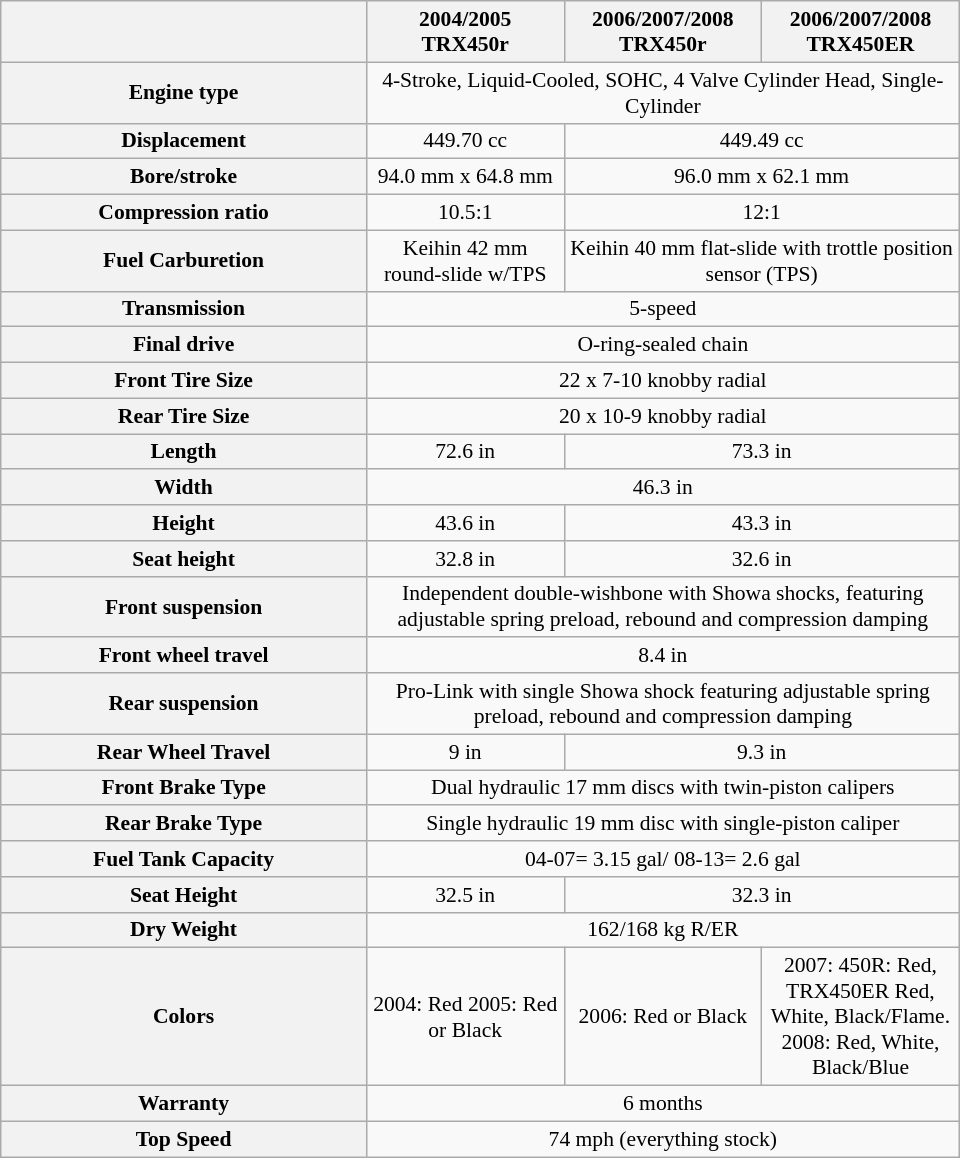<table class="wikitable" style="width:640px; text-align:center; font-size: 90%;">
<tr>
<th></th>
<th width="125">2004/2005<br>TRX450r</th>
<th width="125">2006/2007/2008<br>TRX450r</th>
<th width="125">2006/2007/2008<br>TRX450ER</th>
</tr>
<tr>
<th>Engine type</th>
<td colspan="3">4-Stroke, Liquid-Cooled, SOHC, 4 Valve Cylinder Head, Single-Cylinder</td>
</tr>
<tr>
<th>Displacement</th>
<td colspan="1">449.70 cc</td>
<td colspan="2">449.49 cc</td>
</tr>
<tr>
<th>Bore/stroke</th>
<td colspan="1">94.0 mm x 64.8 mm</td>
<td colspan="2">96.0 mm x 62.1 mm</td>
</tr>
<tr>
<th>Compression ratio</th>
<td>10.5:1</td>
<td colspan="2">12:1</td>
</tr>
<tr>
<th>Fuel Carburetion</th>
<td colspan="1">Keihin 42 mm round-slide w/TPS</td>
<td colspan="3">Keihin 40 mm flat-slide with trottle position sensor (TPS)</td>
</tr>
<tr>
<th>Transmission</th>
<td colspan="3">5-speed</td>
</tr>
<tr>
<th>Final drive</th>
<td colspan="3">O-ring-sealed chain</td>
</tr>
<tr>
<th>Front Tire Size</th>
<td colspan="3">22 x 7-10 knobby radial</td>
</tr>
<tr>
<th>Rear Tire Size</th>
<td colspan="3">20 x 10-9 knobby radial</td>
</tr>
<tr>
<th>Length</th>
<td colspan="1">72.6 in</td>
<td colspan="2">73.3 in</td>
</tr>
<tr>
<th>Width</th>
<td colspan="3">46.3 in</td>
</tr>
<tr>
<th>Height</th>
<td colspan="1">43.6 in</td>
<td colspan="2">43.3 in</td>
</tr>
<tr>
<th>Seat height</th>
<td colspan="1">32.8 in</td>
<td colspan="2">32.6 in</td>
</tr>
<tr>
<th>Front suspension</th>
<td colspan="3">Independent double-wishbone with Showa shocks, featuring adjustable spring preload, rebound and compression damping</td>
</tr>
<tr>
<th>Front wheel travel</th>
<td colspan="3">8.4 in</td>
</tr>
<tr>
<th>Rear suspension</th>
<td colspan="3">Pro-Link with single Showa shock featuring adjustable spring preload, rebound and compression damping</td>
</tr>
<tr>
<th>Rear Wheel Travel</th>
<td colspan="1">9 in</td>
<td colspan="2">9.3 in</td>
</tr>
<tr>
<th>Front Brake Type</th>
<td colspan="3">Dual hydraulic 17 mm discs with twin-piston calipers</td>
</tr>
<tr>
<th>Rear Brake Type</th>
<td colspan="3">Single hydraulic 19 mm disc with single-piston caliper</td>
</tr>
<tr>
<th>Fuel Tank Capacity</th>
<td colspan="3">04-07= 3.15 gal/ 08-13= 2.6 gal</td>
</tr>
<tr>
<th>Seat Height</th>
<td colspan="1">32.5 in</td>
<td colspan="2">32.3 in</td>
</tr>
<tr>
<th>Dry Weight</th>
<td colspan="3">162/168 kg  R/ER</td>
</tr>
<tr>
<th>Colors</th>
<td>2004: Red 2005: Red or Black</td>
<td>2006: Red or Black</td>
<td>2007: 450R: Red, TRX450ER Red, White, Black/Flame. 2008: Red, White, Black/Blue</td>
</tr>
<tr>
<th>Warranty</th>
<td colspan="3">6 months</td>
</tr>
<tr>
<th>Top Speed</th>
<td colspan="3">74 mph (everything stock)</td>
</tr>
</table>
